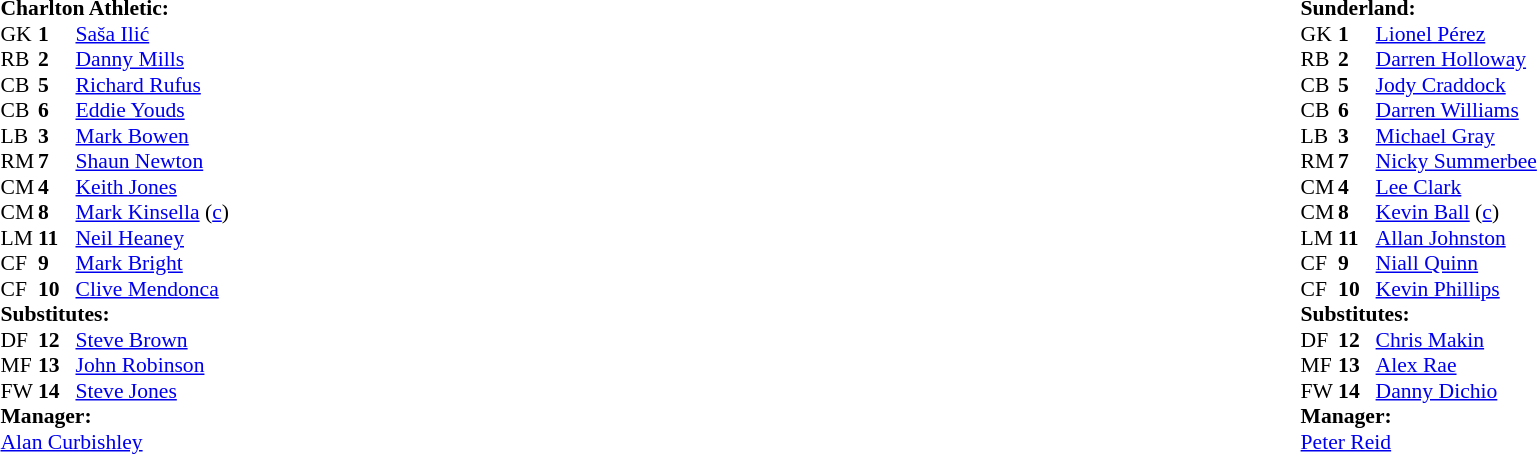<table width="100%";">
<tr>
<td style="vertical-align:top; width:50%;"><br><table style="font-size: 90%" cellspacing="0" cellpadding="0">
<tr>
<td colspan="4"><strong>Charlton Athletic:</strong></td>
</tr>
<tr>
<th width="25"></th>
<th width="25"></th>
</tr>
<tr>
<td>GK</td>
<td><strong>1</strong></td>
<td><a href='#'>Saša Ilić</a></td>
</tr>
<tr>
<td>RB</td>
<td><strong>2</strong></td>
<td><a href='#'>Danny Mills</a></td>
<td></td>
<td></td>
</tr>
<tr>
<td>CB</td>
<td><strong>5</strong></td>
<td><a href='#'>Richard Rufus</a> </td>
</tr>
<tr>
<td>CB</td>
<td><strong>6</strong></td>
<td><a href='#'>Eddie Youds</a></td>
</tr>
<tr>
<td>LB</td>
<td><strong>3</strong></td>
<td><a href='#'>Mark Bowen</a></td>
</tr>
<tr>
<td>RM</td>
<td><strong>7</strong></td>
<td><a href='#'>Shaun Newton</a></td>
</tr>
<tr>
<td>CM</td>
<td><strong>4</strong></td>
<td><a href='#'>Keith Jones</a></td>
</tr>
<tr>
<td>CM</td>
<td><strong>8</strong></td>
<td><a href='#'>Mark Kinsella</a> (<a href='#'>c</a>) </td>
</tr>
<tr>
<td>LM</td>
<td><strong>11</strong></td>
<td><a href='#'>Neil Heaney</a></td>
<td></td>
<td></td>
</tr>
<tr>
<td>CF</td>
<td><strong>9</strong></td>
<td><a href='#'>Mark Bright</a></td>
<td></td>
<td></td>
</tr>
<tr>
<td>CF</td>
<td><strong>10</strong></td>
<td><a href='#'>Clive Mendonca</a> </td>
</tr>
<tr>
<td colspan=4><strong>Substitutes:</strong></td>
</tr>
<tr>
<td>DF</td>
<td><strong>12</strong></td>
<td><a href='#'>Steve Brown</a></td>
<td></td>
<td></td>
</tr>
<tr>
<td>MF</td>
<td><strong>13</strong></td>
<td><a href='#'>John Robinson</a></td>
<td></td>
<td></td>
</tr>
<tr>
<td>FW</td>
<td><strong>14</strong></td>
<td><a href='#'>Steve Jones</a></td>
<td></td>
<td></td>
</tr>
<tr>
<td colspan=4><strong>Manager:</strong></td>
</tr>
<tr>
<td colspan="4"><a href='#'>Alan Curbishley</a></td>
</tr>
</table>
</td>
<td valign="top"></td>
<td style="vertical-align:top; width:50%;"><br><table cellspacing="0" cellpadding="0" style="font-size:90%; margin:auto;">
<tr>
<td colspan="4"><strong>Sunderland:</strong></td>
</tr>
<tr>
<th width="25"></th>
<th width="25"></th>
</tr>
<tr>
<td>GK</td>
<td><strong>1</strong></td>
<td><a href='#'>Lionel Pérez</a></td>
</tr>
<tr>
<td>RB</td>
<td><strong>2</strong></td>
<td><a href='#'>Darren Holloway</a>  </td>
<td></td>
<td></td>
</tr>
<tr>
<td>CB</td>
<td><strong>5</strong></td>
<td><a href='#'>Jody Craddock</a></td>
</tr>
<tr>
<td>CB</td>
<td><strong>6</strong></td>
<td><a href='#'>Darren Williams</a> </td>
</tr>
<tr>
<td>LB</td>
<td><strong>3</strong></td>
<td><a href='#'>Michael Gray</a></td>
</tr>
<tr>
<td>RM</td>
<td><strong>7</strong></td>
<td><a href='#'>Nicky Summerbee</a></td>
</tr>
<tr>
<td>CM</td>
<td><strong>4</strong></td>
<td><a href='#'>Lee Clark</a></td>
<td></td>
<td></td>
</tr>
<tr>
<td>CM</td>
<td><strong>8</strong></td>
<td><a href='#'>Kevin Ball</a> (<a href='#'>c</a>)</td>
</tr>
<tr>
<td>LM</td>
<td><strong>11</strong></td>
<td><a href='#'>Allan Johnston</a></td>
</tr>
<tr>
<td>CF</td>
<td><strong>9</strong></td>
<td><a href='#'>Niall Quinn</a></td>
</tr>
<tr>
<td>CF</td>
<td><strong>10</strong></td>
<td><a href='#'>Kevin Phillips</a> </td>
<td></td>
<td></td>
</tr>
<tr>
<td colspan=4><strong>Substitutes:</strong></td>
</tr>
<tr>
<td>DF</td>
<td><strong>12</strong></td>
<td><a href='#'>Chris Makin</a></td>
<td></td>
<td></td>
</tr>
<tr>
<td>MF</td>
<td><strong>13</strong></td>
<td><a href='#'>Alex Rae</a></td>
<td></td>
<td></td>
</tr>
<tr>
<td>FW</td>
<td><strong>14</strong></td>
<td><a href='#'>Danny Dichio</a></td>
<td></td>
<td></td>
</tr>
<tr>
<td colspan=4><strong>Manager:</strong></td>
</tr>
<tr>
<td colspan="4"><a href='#'>Peter Reid</a></td>
</tr>
</table>
</td>
</tr>
</table>
